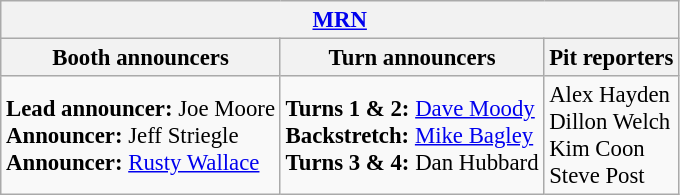<table class="wikitable" style="font-size: 95%">
<tr>
<th colspan="3"><a href='#'>MRN</a></th>
</tr>
<tr>
<th>Booth announcers</th>
<th>Turn announcers</th>
<th>Pit reporters</th>
</tr>
<tr>
<td><strong>Lead announcer:</strong> Joe Moore<br><strong>Announcer:</strong> Jeff Striegle<br><strong>Announcer:</strong> <a href='#'>Rusty Wallace</a></td>
<td><strong>Turns 1 & 2:</strong> <a href='#'>Dave Moody</a><br><strong>Backstretch:</strong> <a href='#'>Mike Bagley</a><br><strong>Turns 3 & 4:</strong> Dan Hubbard</td>
<td>Alex Hayden<br>Dillon Welch<br>Kim Coon<br>Steve Post</td>
</tr>
</table>
